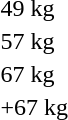<table>
<tr>
<td>49 kg</td>
<td></td>
<td></td>
<td></td>
</tr>
<tr>
<td>57 kg</td>
<td></td>
<td></td>
<td></td>
</tr>
<tr>
<td>67 kg</td>
<td></td>
<td></td>
<td></td>
</tr>
<tr>
<td>+67 kg</td>
<td></td>
<td></td>
<td></td>
</tr>
</table>
